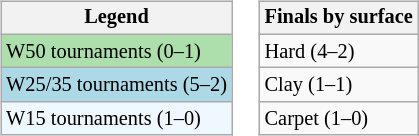<table>
<tr valign=top>
<td><br><table class=wikitable style="font-size:85%;">
<tr>
<th>Legend</th>
</tr>
<tr style="background:#addfad;">
<td>W50 tournaments (0–1)</td>
</tr>
<tr style="background:lightblue;">
<td>W25/35 tournaments (5–2)</td>
</tr>
<tr style="background:#f0f8ff;">
<td>W15 tournaments (1–0)</td>
</tr>
</table>
</td>
<td><br><table class=wikitable style="font-size:85%;">
<tr>
<th>Finals by surface</th>
</tr>
<tr>
<td>Hard (4–2)</td>
</tr>
<tr>
<td>Clay (1–1)</td>
</tr>
<tr>
<td>Carpet (1–0)</td>
</tr>
</table>
</td>
</tr>
</table>
